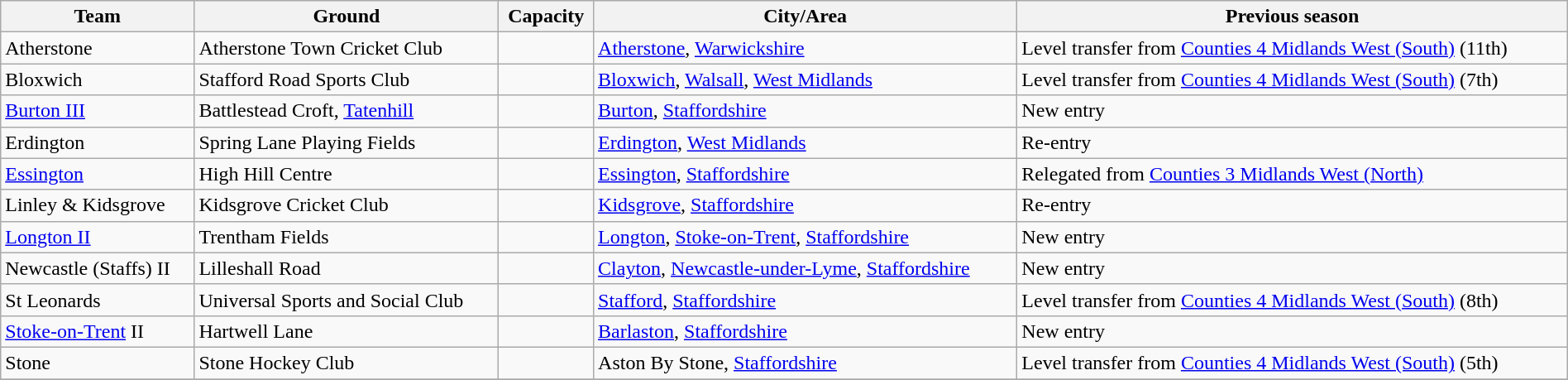<table class="wikitable sortable" width=100%>
<tr>
<th>Team</th>
<th>Ground</th>
<th>Capacity</th>
<th>City/Area</th>
<th>Previous season</th>
</tr>
<tr>
<td>Atherstone</td>
<td>Atherstone Town Cricket Club</td>
<td></td>
<td><a href='#'>Atherstone</a>, <a href='#'>Warwickshire</a></td>
<td>Level transfer from <a href='#'>Counties 4 Midlands West (South)</a> (11th)</td>
</tr>
<tr>
<td>Bloxwich</td>
<td>Stafford Road Sports Club</td>
<td></td>
<td><a href='#'>Bloxwich</a>, <a href='#'>Walsall</a>, <a href='#'>West Midlands</a></td>
<td>Level transfer from <a href='#'>Counties 4 Midlands West (South)</a> (7th)</td>
</tr>
<tr>
<td><a href='#'>Burton III</a></td>
<td>Battlestead Croft, <a href='#'>Tatenhill</a></td>
<td></td>
<td><a href='#'>Burton</a>, <a href='#'>Staffordshire</a></td>
<td>New entry</td>
</tr>
<tr>
<td>Erdington</td>
<td>Spring Lane Playing Fields</td>
<td></td>
<td><a href='#'>Erdington</a>, <a href='#'>West Midlands</a></td>
<td>Re-entry</td>
</tr>
<tr>
<td><a href='#'>Essington</a></td>
<td>High Hill Centre</td>
<td></td>
<td><a href='#'>Essington</a>, <a href='#'>Staffordshire</a></td>
<td>Relegated from <a href='#'>Counties 3 Midlands West (North)</a></td>
</tr>
<tr>
<td>Linley & Kidsgrove</td>
<td>Kidsgrove Cricket Club</td>
<td></td>
<td><a href='#'>Kidsgrove</a>, <a href='#'>Staffordshire</a></td>
<td>Re-entry</td>
</tr>
<tr>
<td><a href='#'>Longton II</a></td>
<td>Trentham Fields</td>
<td></td>
<td><a href='#'>Longton</a>, <a href='#'>Stoke-on-Trent</a>, <a href='#'>Staffordshire</a></td>
<td>New entry</td>
</tr>
<tr>
<td>Newcastle (Staffs) II</td>
<td>Lilleshall Road</td>
<td></td>
<td><a href='#'>Clayton</a>, <a href='#'>Newcastle-under-Lyme</a>, <a href='#'>Staffordshire</a></td>
<td>New entry</td>
</tr>
<tr>
<td>St Leonards</td>
<td>Universal Sports and Social Club</td>
<td></td>
<td><a href='#'>Stafford</a>, <a href='#'>Staffordshire</a></td>
<td>Level transfer from <a href='#'>Counties 4 Midlands West (South)</a> (8th)</td>
</tr>
<tr>
<td><a href='#'>Stoke-on-Trent</a> II</td>
<td>Hartwell Lane</td>
<td></td>
<td><a href='#'>Barlaston</a>, <a href='#'>Staffordshire</a></td>
<td>New entry</td>
</tr>
<tr>
<td>Stone</td>
<td>Stone Hockey Club</td>
<td></td>
<td>Aston By Stone, <a href='#'>Staffordshire</a></td>
<td>Level transfer from <a href='#'>Counties 4 Midlands West (South)</a> (5th)</td>
</tr>
<tr>
</tr>
</table>
